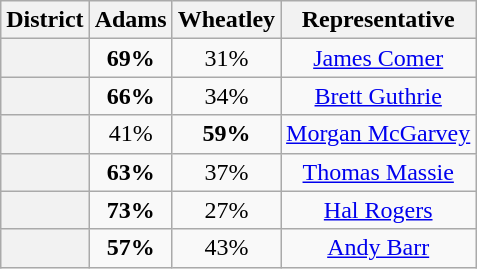<table class=wikitable>
<tr>
<th>District</th>
<th>Adams</th>
<th>Wheatley</th>
<th>Representative</th>
</tr>
<tr align=center>
<th></th>
<td><strong>69%</strong></td>
<td>31%</td>
<td><a href='#'>James Comer</a></td>
</tr>
<tr align=center>
<th></th>
<td><strong>66%</strong></td>
<td>34%</td>
<td><a href='#'>Brett Guthrie</a></td>
</tr>
<tr align=center>
<th></th>
<td>41%</td>
<td><strong>59%</strong></td>
<td><a href='#'>Morgan McGarvey</a></td>
</tr>
<tr align=center>
<th></th>
<td><strong>63%</strong></td>
<td>37%</td>
<td><a href='#'>Thomas Massie</a></td>
</tr>
<tr align=center>
<th></th>
<td><strong>73%</strong></td>
<td>27%</td>
<td><a href='#'>Hal Rogers</a></td>
</tr>
<tr align=center>
<th></th>
<td><strong>57%</strong></td>
<td>43%</td>
<td><a href='#'>Andy Barr</a></td>
</tr>
</table>
